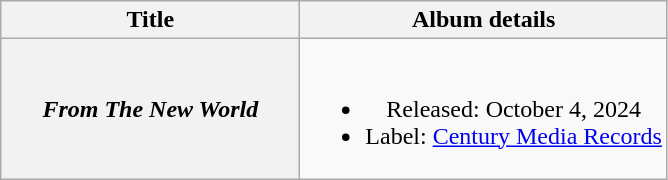<table class="wikitable plainrowheaders" style="text-align:center;">
<tr>
<th scope="col" rowspan="1" style="width:12em;">Title</th>
<th scope="col" rowspan="1">Album details</th>
</tr>
<tr>
<th scope="row"><em>From The New World</em></th>
<td><br><ul><li>Released: October 4, 2024</li><li>Label: <a href='#'>Century Media Records</a></li></ul></td>
</tr>
</table>
